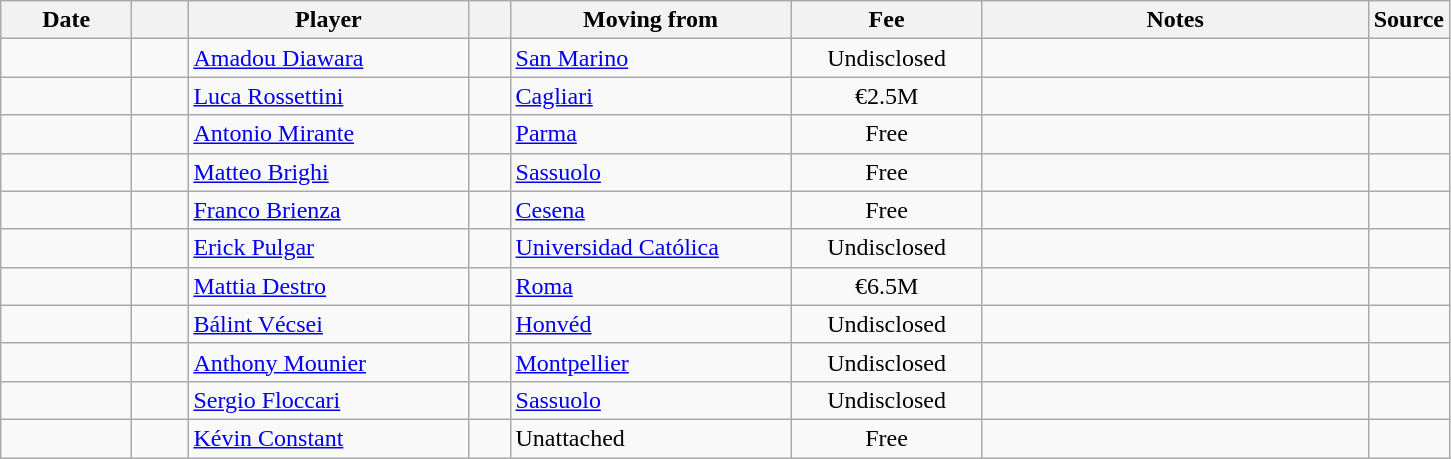<table class="wikitable sortable">
<tr>
<th style="width:80px;">Date</th>
<th style="width:30px;"></th>
<th style="width:180px;">Player</th>
<th style="width:20px;"></th>
<th style="width:180px;">Moving from</th>
<th style="width:120px;" class="unsortable">Fee</th>
<th style="width:250px;" class="unsortable">Notes</th>
<th style="width:20px;">Source</th>
</tr>
<tr>
<td></td>
<td align=center></td>
<td> <a href='#'>Amadou Diawara</a></td>
<td></td>
<td> <a href='#'>San Marino</a></td>
<td align=center>Undisclosed</td>
<td align=center></td>
<td></td>
</tr>
<tr>
<td></td>
<td align=center></td>
<td> <a href='#'>Luca Rossettini</a></td>
<td></td>
<td> <a href='#'>Cagliari</a></td>
<td align=center>€2.5M</td>
<td align=center></td>
<td></td>
</tr>
<tr>
<td></td>
<td align=center></td>
<td> <a href='#'>Antonio Mirante</a></td>
<td></td>
<td> <a href='#'>Parma</a></td>
<td align=center>Free</td>
<td align=center></td>
<td></td>
</tr>
<tr>
<td></td>
<td align=center></td>
<td> <a href='#'>Matteo Brighi</a></td>
<td></td>
<td> <a href='#'>Sassuolo</a></td>
<td align=center>Free</td>
<td align=center></td>
<td></td>
</tr>
<tr>
<td></td>
<td align=center></td>
<td> <a href='#'>Franco Brienza</a></td>
<td></td>
<td> <a href='#'>Cesena</a></td>
<td align=center>Free</td>
<td align=center></td>
<td></td>
</tr>
<tr>
<td></td>
<td align=center></td>
<td> <a href='#'>Erick Pulgar</a></td>
<td></td>
<td> <a href='#'>Universidad Católica</a></td>
<td align=center>Undisclosed</td>
<td align=center></td>
<td></td>
</tr>
<tr>
<td></td>
<td align=center></td>
<td> <a href='#'>Mattia Destro</a></td>
<td></td>
<td> <a href='#'>Roma</a></td>
<td align=center>€6.5M</td>
<td align=center></td>
<td></td>
</tr>
<tr>
<td></td>
<td align=center></td>
<td> <a href='#'>Bálint Vécsei</a></td>
<td></td>
<td> <a href='#'>Honvéd</a></td>
<td align=center>Undisclosed</td>
<td align=center></td>
<td></td>
</tr>
<tr>
<td></td>
<td align=center></td>
<td> <a href='#'>Anthony Mounier</a></td>
<td></td>
<td> <a href='#'>Montpellier</a></td>
<td align=center>Undisclosed</td>
<td align=center></td>
<td></td>
</tr>
<tr>
<td></td>
<td align=center></td>
<td> <a href='#'>Sergio Floccari</a></td>
<td></td>
<td> <a href='#'>Sassuolo</a></td>
<td align=center>Undisclosed</td>
<td align=center></td>
<td></td>
</tr>
<tr>
<td></td>
<td align=center></td>
<td> <a href='#'>Kévin Constant</a></td>
<td></td>
<td>Unattached</td>
<td align=center>Free</td>
<td align=center></td>
<td></td>
</tr>
</table>
